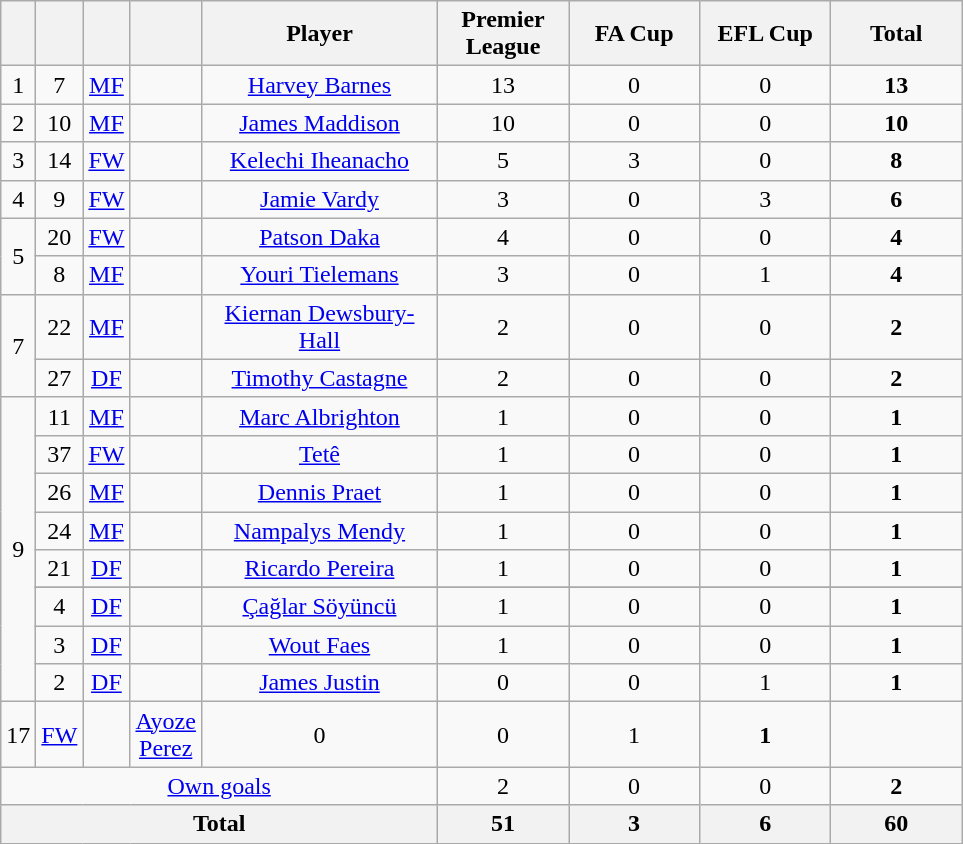<table class="wikitable sortable" style="text-align:center">
<tr>
<th width=15></th>
<th width=15></th>
<th width=15></th>
<th width=15></th>
<th width=150>Player</th>
<th width=80>Premier League</th>
<th width=80>FA Cup</th>
<th width=80>EFL Cup</th>
<th width=80>Total</th>
</tr>
<tr>
<td>1</td>
<td>7</td>
<td><a href='#'>MF</a></td>
<td></td>
<td><a href='#'>Harvey Barnes</a></td>
<td>13</td>
<td>0</td>
<td>0</td>
<td><strong>13</strong></td>
</tr>
<tr>
<td>2</td>
<td>10</td>
<td><a href='#'>MF</a></td>
<td></td>
<td><a href='#'>James Maddison</a></td>
<td>10</td>
<td>0</td>
<td>0</td>
<td><strong>10</strong></td>
</tr>
<tr>
<td>3</td>
<td>14</td>
<td><a href='#'>FW</a></td>
<td></td>
<td><a href='#'>Kelechi Iheanacho</a></td>
<td>5</td>
<td>3</td>
<td>0</td>
<td><strong>8</strong></td>
</tr>
<tr>
<td>4</td>
<td>9</td>
<td><a href='#'>FW</a></td>
<td></td>
<td><a href='#'>Jamie Vardy</a></td>
<td>3</td>
<td>0</td>
<td>3</td>
<td><strong>6</strong></td>
</tr>
<tr>
<td rowspan=2>5</td>
<td>20</td>
<td><a href='#'>FW</a></td>
<td></td>
<td><a href='#'>Patson Daka</a></td>
<td>4</td>
<td>0</td>
<td>0</td>
<td><strong>4</strong></td>
</tr>
<tr>
<td>8</td>
<td><a href='#'>MF</a></td>
<td></td>
<td><a href='#'>Youri Tielemans</a></td>
<td>3</td>
<td>0</td>
<td>1</td>
<td><strong>4</strong></td>
</tr>
<tr>
<td rowspan=2>7</td>
<td>22</td>
<td><a href='#'>MF</a></td>
<td></td>
<td><a href='#'>Kiernan Dewsbury-Hall</a></td>
<td>2</td>
<td>0</td>
<td>0</td>
<td><strong>2</strong></td>
</tr>
<tr>
<td>27</td>
<td><a href='#'>DF</a></td>
<td></td>
<td><a href='#'>Timothy Castagne</a></td>
<td>2</td>
<td>0</td>
<td>0</td>
<td><strong>2</strong></td>
</tr>
<tr>
<td rowspan=9>9</td>
<td>11</td>
<td><a href='#'>MF</a></td>
<td></td>
<td><a href='#'>Marc Albrighton</a></td>
<td>1</td>
<td>0</td>
<td>0</td>
<td><strong>1</strong></td>
</tr>
<tr>
<td>37</td>
<td><a href='#'>FW</a></td>
<td></td>
<td><a href='#'>Tetê</a></td>
<td>1</td>
<td>0</td>
<td>0</td>
<td><strong>1</strong></td>
</tr>
<tr>
<td>26</td>
<td><a href='#'>MF</a></td>
<td></td>
<td><a href='#'>Dennis Praet</a></td>
<td>1</td>
<td>0</td>
<td>0</td>
<td><strong>1</strong></td>
</tr>
<tr>
<td>24</td>
<td><a href='#'>MF</a></td>
<td></td>
<td><a href='#'>Nampalys Mendy</a></td>
<td>1</td>
<td>0</td>
<td>0</td>
<td><strong>1</strong></td>
</tr>
<tr>
<td>21</td>
<td><a href='#'>DF</a></td>
<td></td>
<td><a href='#'>Ricardo Pereira</a></td>
<td>1</td>
<td>0</td>
<td>0</td>
<td><strong>1</strong></td>
</tr>
<tr>
</tr>
<tr>
<td>4</td>
<td><a href='#'>DF</a></td>
<td></td>
<td><a href='#'>Çağlar Söyüncü</a></td>
<td>1</td>
<td>0</td>
<td>0</td>
<td><strong>1</strong></td>
</tr>
<tr>
<td>3</td>
<td><a href='#'>DF</a></td>
<td></td>
<td><a href='#'>Wout Faes</a></td>
<td>1</td>
<td>0</td>
<td>0</td>
<td><strong>1</strong></td>
</tr>
<tr>
<td>2</td>
<td><a href='#'>DF</a></td>
<td></td>
<td><a href='#'>James Justin</a></td>
<td>0</td>
<td>0</td>
<td>1</td>
<td><strong>1</strong></td>
</tr>
<tr>
<td>17</td>
<td><a href='#'>FW</a></td>
<td></td>
<td><a href='#'>Ayoze Perez</a></td>
<td>0</td>
<td>0</td>
<td>1</td>
<td><strong>1</strong></td>
</tr>
<tr>
<td colspan=5><a href='#'>Own goals</a></td>
<td>2</td>
<td>0</td>
<td>0</td>
<td><strong>2</strong></td>
</tr>
<tr>
<th colspan="5">Total</th>
<th>51</th>
<th>3</th>
<th>6</th>
<th>60</th>
</tr>
</table>
